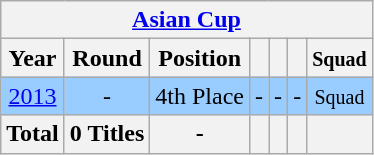<table class="wikitable" style="text-align: center;">
<tr>
<th colspan=9><a href='#'>Asian Cup</a></th>
</tr>
<tr>
<th>Year</th>
<th>Round</th>
<th>Position</th>
<th></th>
<th></th>
<th></th>
<th><small>Squad</small></th>
</tr>
<tr bgcolor=#9acdff>
<td> <a href='#'>2013</a></td>
<td>-</td>
<td>4th Place</td>
<td>-</td>
<td>-</td>
<td>-</td>
<td><small>Squad</small></td>
</tr>
<tr>
<th>Total</th>
<th>0 Titles</th>
<th>-</th>
<th></th>
<th></th>
<th></th>
<th></th>
</tr>
</table>
